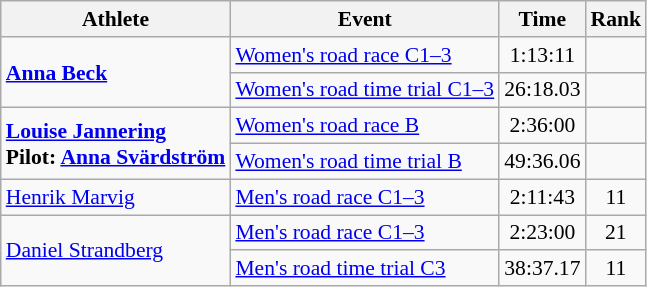<table class="wikitable" style="font-size:90%">
<tr>
<th>Athlete</th>
<th>Event</th>
<th>Time</th>
<th>Rank</th>
</tr>
<tr align=center>
<td align=left rowspan=2><strong><a href='#'>Anna Beck</a></strong></td>
<td align=left><a href='#'>Women's road race C1–3</a></td>
<td>1:13:11</td>
<td></td>
</tr>
<tr align=center>
<td align=left><a href='#'>Women's road time trial C1–3</a></td>
<td>26:18.03</td>
<td></td>
</tr>
<tr align=center>
<td align=left rowspan=2><strong><a href='#'>Louise Jannering</a><br>Pilot: <a href='#'>Anna Svärdström</a></strong></td>
<td align=left><a href='#'>Women's road race B</a></td>
<td>2:36:00</td>
<td></td>
</tr>
<tr align=center>
<td align=left><a href='#'>Women's road time trial B</a></td>
<td>49:36.06</td>
<td></td>
</tr>
<tr align=center>
<td align=left><a href='#'>Henrik Marvig</a></td>
<td align=left><a href='#'>Men's road race C1–3</a></td>
<td>2:11:43</td>
<td>11</td>
</tr>
<tr align=center>
<td align=left rowspan=2><a href='#'>Daniel Strandberg</a></td>
<td align=left><a href='#'>Men's road race C1–3</a></td>
<td>2:23:00</td>
<td>21</td>
</tr>
<tr align=center>
<td align=left><a href='#'>Men's road time trial C3</a></td>
<td>38:37.17</td>
<td>11</td>
</tr>
</table>
